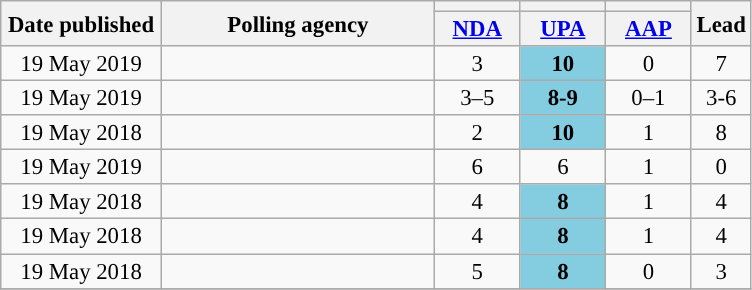<table class="wikitable sortable" style="text-align:center;font-size:95%;line-height:16px">
<tr>
<th rowspan="2" width="100px">Date published</th>
<th rowspan="2" width="175px">Polling agency</th>
<th style="color:inherit;background:"></th>
<th style="color:inherit;background:"></th>
<th style="color:inherit;background:"></th>
<th rowspan="2">Lead</th>
</tr>
<tr>
<th width="50px" class="unsortable"><a href='#'>NDA</a></th>
<th width="50px" class="unsortable"><a href='#'>UPA</a></th>
<th width="50px" class="unsortable"><a href='#'>AAP</a></th>
</tr>
<tr>
<td>19 May 2019</td>
<td> </td>
<td>3</td>
<td style="background:#84CCE0"><strong>10</strong></td>
<td>0</td>
<td style="background:">7</td>
</tr>
<tr>
<td>19 May 2019</td>
<td></td>
<td>3–5</td>
<td style="background:#84CCE0"><strong>8-9</strong></td>
<td>0–1</td>
<td style="background:">3-6</td>
</tr>
<tr>
<td>19 May 2018</td>
<td></td>
<td>2</td>
<td style="background:#84CCE0"><strong>10</strong></td>
<td>1</td>
<td style="background:">8</td>
</tr>
<tr>
<td>19 May 2019</td>
<td></td>
<td>6</td>
<td>6</td>
<td>1</td>
<td>0</td>
</tr>
<tr>
<td>19 May 2018</td>
<td></td>
<td>4</td>
<td style="background:#84CCE0"><strong>8</strong></td>
<td>1</td>
<td style="background:">4</td>
</tr>
<tr>
<td>19 May 2018</td>
<td></td>
<td>4</td>
<td style="background:#84CCE0"><strong>8</strong></td>
<td>1</td>
<td style="background:">4</td>
</tr>
<tr>
<td>19 May 2018</td>
<td></td>
<td>5</td>
<td style="background:#84CCE0"><strong>8</strong></td>
<td>0</td>
<td style="background:">3</td>
</tr>
<tr>
</tr>
</table>
